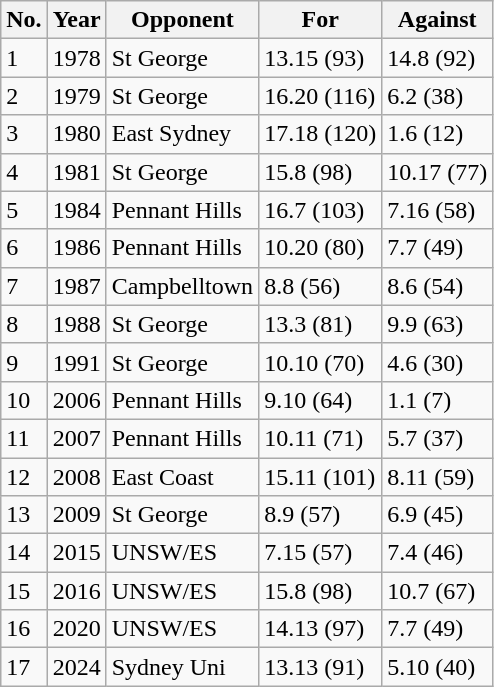<table class="wikitable sortable">
<tr>
<th>No.</th>
<th>Year</th>
<th>Opponent</th>
<th>For</th>
<th>Against</th>
</tr>
<tr>
<td>1</td>
<td>1978</td>
<td>St George</td>
<td>13.15 (93)</td>
<td>14.8 (92)</td>
</tr>
<tr>
<td>2</td>
<td>1979</td>
<td>St George</td>
<td>16.20 (116)</td>
<td>6.2 (38)</td>
</tr>
<tr>
<td>3</td>
<td>1980</td>
<td>East Sydney</td>
<td>17.18 (120)</td>
<td>1.6 (12)</td>
</tr>
<tr>
<td>4</td>
<td>1981</td>
<td>St George</td>
<td>15.8 (98)</td>
<td>10.17 (77)</td>
</tr>
<tr>
<td>5</td>
<td>1984</td>
<td>Pennant Hills</td>
<td>16.7 (103)</td>
<td>7.16 (58)</td>
</tr>
<tr>
<td>6</td>
<td>1986</td>
<td>Pennant Hills</td>
<td>10.20 (80)</td>
<td>7.7 (49)</td>
</tr>
<tr>
<td>7</td>
<td>1987</td>
<td>Campbelltown</td>
<td>8.8 (56)</td>
<td>8.6 (54)</td>
</tr>
<tr>
<td>8</td>
<td>1988</td>
<td>St George</td>
<td>13.3 (81)</td>
<td>9.9 (63)</td>
</tr>
<tr>
<td>9</td>
<td>1991</td>
<td>St George</td>
<td>10.10 (70)</td>
<td>4.6 (30)</td>
</tr>
<tr>
<td>10</td>
<td>2006</td>
<td>Pennant Hills</td>
<td>9.10 (64)</td>
<td>1.1 (7)</td>
</tr>
<tr>
<td>11</td>
<td>2007</td>
<td>Pennant Hills</td>
<td>10.11 (71)</td>
<td>5.7 (37)</td>
</tr>
<tr>
<td>12</td>
<td>2008</td>
<td>East Coast</td>
<td>15.11 (101)</td>
<td>8.11 (59)</td>
</tr>
<tr>
<td>13</td>
<td>2009</td>
<td>St George</td>
<td>8.9 (57)</td>
<td>6.9 (45)</td>
</tr>
<tr>
<td>14</td>
<td>2015</td>
<td>UNSW/ES</td>
<td>7.15 (57)</td>
<td>7.4 (46)</td>
</tr>
<tr>
<td>15</td>
<td>2016</td>
<td>UNSW/ES</td>
<td>15.8 (98)</td>
<td>10.7 (67)</td>
</tr>
<tr>
<td>16</td>
<td>2020</td>
<td>UNSW/ES</td>
<td>14.13 (97)</td>
<td>7.7 (49)</td>
</tr>
<tr>
<td>17</td>
<td>2024</td>
<td>Sydney Uni</td>
<td>13.13 (91)</td>
<td>5.10 (40)</td>
</tr>
</table>
